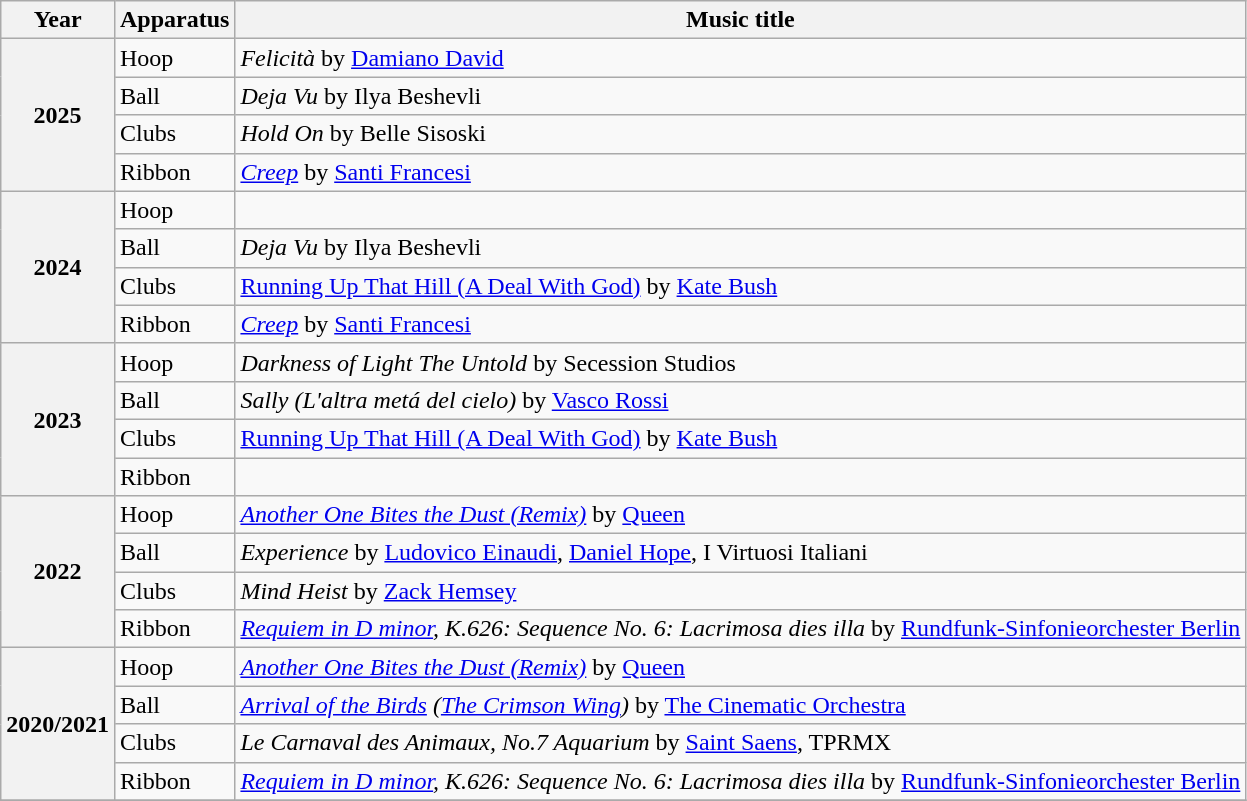<table class="wikitable plainrowheaders">
<tr>
<th scope=col>Year</th>
<th scope=col>Apparatus</th>
<th scope=col>Music title</th>
</tr>
<tr>
<th scope=row rowspan=4>2025</th>
<td>Hoop</td>
<td><em>Felicità</em> by <a href='#'>Damiano David</a></td>
</tr>
<tr>
<td>Ball</td>
<td><em>Deja Vu</em> by Ilya Beshevli</td>
</tr>
<tr>
<td>Clubs</td>
<td><em>Hold On</em> by Belle Sisoski</td>
</tr>
<tr>
<td>Ribbon</td>
<td><em><a href='#'>Creep</a></em> by <a href='#'>Santi Francesi</a></td>
</tr>
<tr>
<th scope=row rowspan=4>2024</th>
<td>Hoop</td>
<td></td>
</tr>
<tr>
<td>Ball</td>
<td><em>Deja Vu</em> by Ilya Beshevli</td>
</tr>
<tr>
<td>Clubs</td>
<td><a href='#'>Running Up That Hill (A Deal With God)</a> by <a href='#'>Kate Bush</a></td>
</tr>
<tr>
<td>Ribbon</td>
<td><em><a href='#'>Creep</a></em> by <a href='#'>Santi Francesi</a></td>
</tr>
<tr>
<th scope=row rowspan=4>2023</th>
<td>Hoop</td>
<td><em>Darkness of Light</em> <em>The Untold</em> by Secession Studios</td>
</tr>
<tr>
<td>Ball</td>
<td><em>Sally (L'altra metá del cielo)</em> by <a href='#'>Vasco Rossi</a></td>
</tr>
<tr>
<td>Clubs</td>
<td><a href='#'>Running Up That Hill (A Deal With God)</a> by <a href='#'>Kate Bush</a></td>
</tr>
<tr>
<td>Ribbon</td>
<td></td>
</tr>
<tr>
<th scope=row rowspan=4>2022</th>
<td>Hoop</td>
<td><em><a href='#'>Another One Bites the Dust (Remix)</a></em> by <a href='#'>Queen</a></td>
</tr>
<tr>
<td>Ball</td>
<td><em>Experience</em> by <a href='#'>Ludovico Einaudi</a>, <a href='#'>Daniel Hope</a>, I Virtuosi Italiani</td>
</tr>
<tr>
<td>Clubs</td>
<td><em>Mind Heist</em> by <a href='#'>Zack Hemsey</a></td>
</tr>
<tr>
<td>Ribbon</td>
<td><em><a href='#'>Requiem in D minor</a>, K.626: Sequence No. 6: Lacrimosa dies illa</em> by <a href='#'>Rundfunk-Sinfonieorchester Berlin</a></td>
</tr>
<tr>
<th scope=row rowspan=4>2020/2021</th>
<td>Hoop</td>
<td><em><a href='#'>Another One Bites the Dust (Remix)</a></em> by <a href='#'>Queen</a></td>
</tr>
<tr>
<td>Ball</td>
<td><em><a href='#'>Arrival of the Birds</a> (<a href='#'>The Crimson Wing</a>)</em> by <a href='#'>The Cinematic Orchestra</a></td>
</tr>
<tr>
<td>Clubs</td>
<td><em>Le Carnaval des Animaux, No.7  Aquarium</em> by <a href='#'>Saint Saens</a>, TPRMX</td>
</tr>
<tr>
<td>Ribbon</td>
<td><em><a href='#'>Requiem in D minor</a>, K.626: Sequence No. 6: Lacrimosa dies illa</em> by <a href='#'>Rundfunk-Sinfonieorchester Berlin</a></td>
</tr>
<tr>
</tr>
</table>
